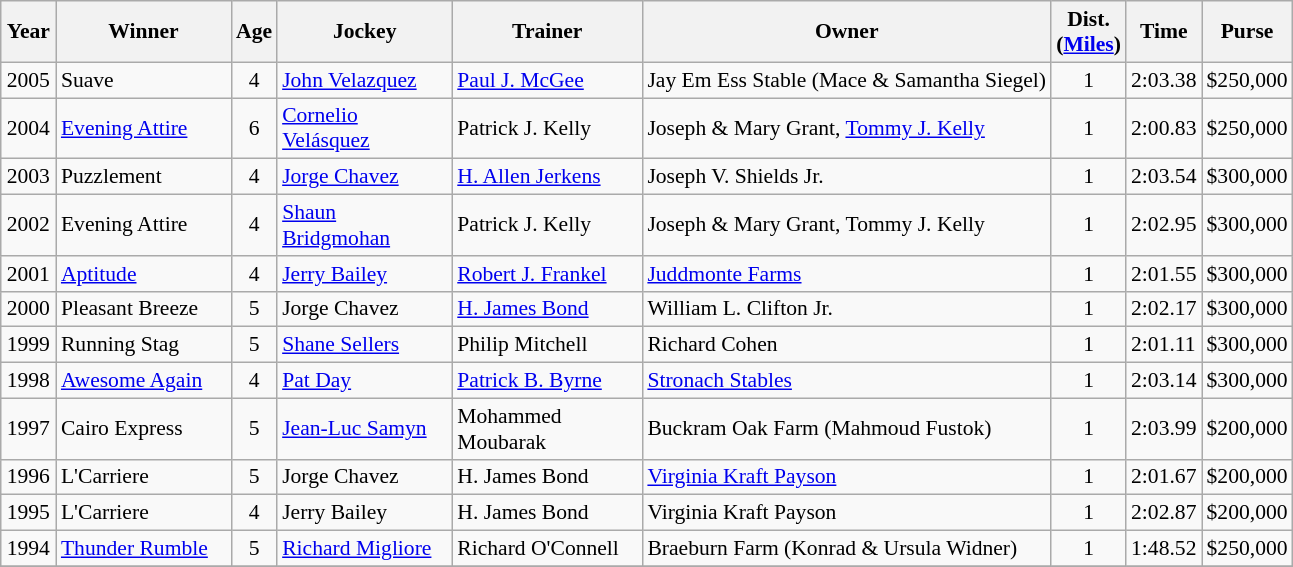<table class="wikitable sortable" style="font-size:90%">
<tr>
<th style="width:30px">Year<br></th>
<th style="width:110px">Winner<br></th>
<th style="width:20px">Age<br></th>
<th style="width:110px">Jockey<br></th>
<th style="width:120px">Trainer<br></th>
<th>Owner<br></th>
<th style="width:25px">Dist.<br> <span>(<a href='#'>Miles</a>)</span></th>
<th style="width:25px">Time<br></th>
<th style="width:25px">Purse</th>
</tr>
<tr>
<td align=center>2005</td>
<td>Suave</td>
<td align=center>4</td>
<td><a href='#'>John Velazquez</a></td>
<td><a href='#'>Paul J. McGee</a></td>
<td>Jay Em Ess Stable (Mace & Samantha Siegel)</td>
<td align=center>1<span></span></td>
<td>2:03.38</td>
<td>$250,000</td>
</tr>
<tr>
<td align=center>2004</td>
<td><a href='#'>Evening Attire</a></td>
<td align=center>6</td>
<td><a href='#'>Cornelio Velásquez</a></td>
<td>Patrick J. Kelly</td>
<td>Joseph & Mary Grant, <a href='#'>Tommy J. Kelly</a></td>
<td align=center>1<span></span></td>
<td>2:00.83</td>
<td>$250,000</td>
</tr>
<tr>
<td align=center>2003</td>
<td>Puzzlement</td>
<td align=center>4</td>
<td><a href='#'>Jorge Chavez</a></td>
<td><a href='#'>H. Allen Jerkens</a></td>
<td>Joseph V. Shields Jr.</td>
<td align=center>1<span></span></td>
<td>2:03.54</td>
<td>$300,000</td>
</tr>
<tr>
<td align=center>2002</td>
<td>Evening Attire</td>
<td align=center>4</td>
<td><a href='#'>Shaun Bridgmohan</a></td>
<td>Patrick J. Kelly</td>
<td>Joseph & Mary Grant, Tommy J. Kelly</td>
<td align=center>1<span></span></td>
<td>2:02.95</td>
<td>$300,000</td>
</tr>
<tr>
<td align=center>2001</td>
<td><a href='#'>Aptitude</a></td>
<td align=center>4</td>
<td><a href='#'>Jerry Bailey</a></td>
<td><a href='#'>Robert J. Frankel</a></td>
<td><a href='#'>Juddmonte Farms</a></td>
<td align=center>1<span></span></td>
<td>2:01.55</td>
<td>$300,000</td>
</tr>
<tr>
<td align=center>2000</td>
<td>Pleasant Breeze</td>
<td align=center>5</td>
<td>Jorge Chavez</td>
<td><a href='#'>H. James Bond</a></td>
<td>William L. Clifton Jr.</td>
<td align=center>1<span></span></td>
<td>2:02.17</td>
<td>$300,000</td>
</tr>
<tr>
<td align=center>1999</td>
<td>Running Stag</td>
<td align=center>5</td>
<td><a href='#'>Shane Sellers</a></td>
<td>Philip Mitchell</td>
<td>Richard Cohen</td>
<td align=center>1<span></span></td>
<td>2:01.11</td>
<td>$300,000</td>
</tr>
<tr>
<td align=center>1998</td>
<td><a href='#'>Awesome Again</a></td>
<td align=center>4</td>
<td><a href='#'>Pat Day</a></td>
<td><a href='#'>Patrick B. Byrne</a></td>
<td><a href='#'>Stronach Stables</a></td>
<td align=center>1<span></span></td>
<td>2:03.14</td>
<td>$300,000</td>
</tr>
<tr>
<td align=center>1997</td>
<td>Cairo Express</td>
<td align=center>5</td>
<td><a href='#'>Jean-Luc Samyn</a></td>
<td>Mohammed Moubarak</td>
<td>Buckram Oak Farm (Mahmoud Fustok)</td>
<td align=center>1<span></span></td>
<td>2:03.99</td>
<td>$200,000</td>
</tr>
<tr>
<td align=center>1996</td>
<td>L'Carriere</td>
<td align=center>5</td>
<td>Jorge Chavez</td>
<td>H. James Bond</td>
<td><a href='#'>Virginia Kraft Payson</a></td>
<td align=center>1<span></span></td>
<td>2:01.67</td>
<td>$200,000</td>
</tr>
<tr>
<td align=center>1995</td>
<td>L'Carriere</td>
<td align=center>4</td>
<td>Jerry Bailey</td>
<td>H. James Bond</td>
<td>Virginia Kraft Payson</td>
<td align=center>1<span></span></td>
<td>2:02.87</td>
<td>$200,000</td>
</tr>
<tr>
<td align=center>1994</td>
<td><a href='#'>Thunder Rumble</a></td>
<td align=center>5</td>
<td><a href='#'>Richard Migliore</a></td>
<td>Richard O'Connell</td>
<td>Braeburn Farm (Konrad & Ursula Widner)</td>
<td align=center>1<span></span></td>
<td>1:48.52</td>
<td>$250,000</td>
</tr>
<tr>
</tr>
</table>
